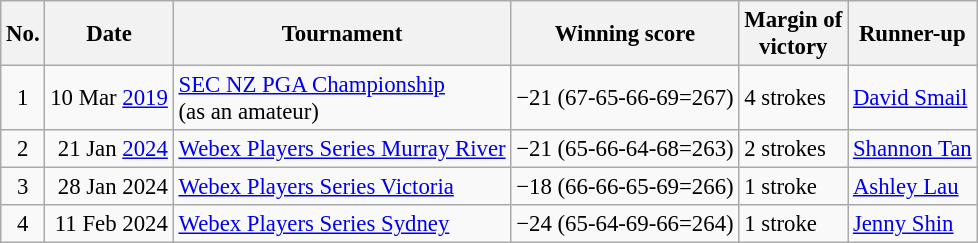<table class="wikitable" style="font-size:95%;">
<tr>
<th>No.</th>
<th>Date</th>
<th>Tournament</th>
<th>Winning score</th>
<th>Margin of<br>victory</th>
<th>Runner-up</th>
</tr>
<tr>
<td align=center>1</td>
<td align=right>10 Mar <a href='#'>2019</a></td>
<td><a href='#'>SEC NZ PGA Championship</a><br>(as an amateur)</td>
<td>−21 (67-65-66-69=267)</td>
<td>4 strokes</td>
<td> <a href='#'>David Smail</a></td>
</tr>
<tr>
<td align=center>2</td>
<td align=right>21 Jan <a href='#'>2024</a></td>
<td><a href='#'>Webex Players Series Murray River</a></td>
<td>−21 (65-66-64-68=263)</td>
<td>2 strokes</td>
<td> <a href='#'>Shannon Tan</a></td>
</tr>
<tr>
<td align=center>3</td>
<td align=right>28 Jan 2024</td>
<td><a href='#'>Webex Players Series Victoria</a></td>
<td>−18 (66-66-65-69=266)</td>
<td>1 stroke</td>
<td> <a href='#'>Ashley Lau</a></td>
</tr>
<tr>
<td align=center>4</td>
<td align=right>11 Feb 2024</td>
<td><a href='#'>Webex Players Series Sydney</a></td>
<td>−24 (65-64-69-66=264)</td>
<td>1 stroke</td>
<td> <a href='#'>Jenny Shin</a></td>
</tr>
</table>
